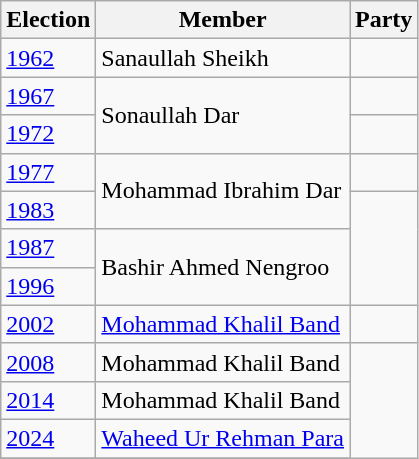<table class="wikitable sortable">
<tr>
<th>Election</th>
<th>Member</th>
<th colspan=2>Party</th>
</tr>
<tr>
<td><a href='#'>1962</a></td>
<td>Sanaullah Sheikh</td>
<td></td>
</tr>
<tr>
<td><a href='#'>1967</a></td>
<td rowspan=2>Sonaullah Dar</td>
<td></td>
</tr>
<tr>
<td><a href='#'>1972</a></td>
</tr>
<tr>
<td><a href='#'>1977</a></td>
<td rowspan=2>Mohammad Ibrahim Dar</td>
<td></td>
</tr>
<tr>
<td><a href='#'>1983</a></td>
</tr>
<tr>
<td><a href='#'>1987</a></td>
<td rowspan=2>Bashir Ahmed Nengroo</td>
</tr>
<tr>
<td><a href='#'>1996</a></td>
</tr>
<tr>
<td><a href='#'>2002</a></td>
<td><a href='#'>Mohammad Khalil Band</a></td>
<td></td>
</tr>
<tr>
<td><a href='#'>2008</a></td>
<td>Mohammad Khalil Band</td>
</tr>
<tr>
<td><a href='#'>2014</a></td>
<td>Mohammad Khalil Band</td>
</tr>
<tr>
<td><a href='#'>2024</a></td>
<td><a href='#'>Waheed Ur Rehman Para</a></td>
</tr>
<tr>
</tr>
</table>
